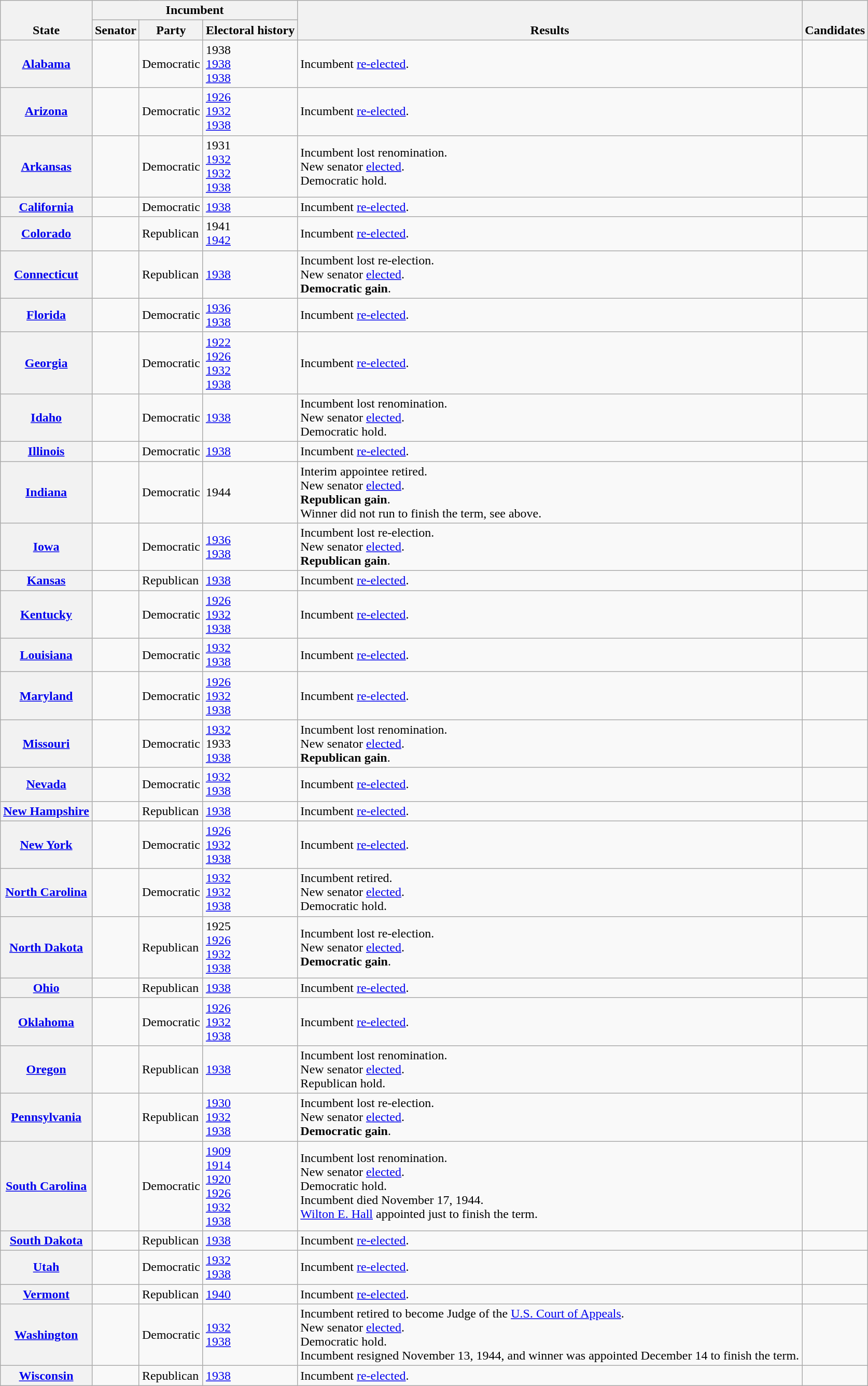<table class="wikitable sortable">
<tr valign=bottom>
<th rowspan=2>State</th>
<th colspan=3>Incumbent</th>
<th rowspan=2>Results</th>
<th rowspan=2>Candidates</th>
</tr>
<tr>
<th>Senator</th>
<th>Party</th>
<th>Electoral history</th>
</tr>
<tr>
<th><a href='#'>Alabama</a></th>
<td></td>
<td>Democratic</td>
<td>1938 <br><a href='#'>1938 </a><br><a href='#'>1938</a></td>
<td>Incumbent <a href='#'>re-elected</a>.</td>
<td nowrap></td>
</tr>
<tr>
<th><a href='#'>Arizona</a></th>
<td></td>
<td>Democratic</td>
<td><a href='#'>1926</a><br><a href='#'>1932</a><br><a href='#'>1938</a></td>
<td>Incumbent <a href='#'>re-elected</a>.</td>
<td nowrap></td>
</tr>
<tr>
<th><a href='#'>Arkansas</a></th>
<td></td>
<td>Democratic</td>
<td>1931 <br><a href='#'>1932 </a><br><a href='#'>1932</a><br><a href='#'>1938</a></td>
<td>Incumbent lost renomination.<br>New senator <a href='#'>elected</a>.<br>Democratic hold.</td>
<td nowrap></td>
</tr>
<tr>
<th><a href='#'>California</a></th>
<td></td>
<td>Democratic</td>
<td><a href='#'>1938</a></td>
<td>Incumbent <a href='#'>re-elected</a>.</td>
<td nowrap></td>
</tr>
<tr>
<th><a href='#'>Colorado</a></th>
<td></td>
<td>Republican</td>
<td>1941 <br><a href='#'>1942</a></td>
<td>Incumbent <a href='#'>re-elected</a>.</td>
<td nowrap></td>
</tr>
<tr>
<th><a href='#'>Connecticut</a></th>
<td></td>
<td>Republican</td>
<td><a href='#'>1938</a></td>
<td>Incumbent lost re-election.<br>New senator <a href='#'>elected</a>.<br><strong>Democratic gain</strong>.</td>
<td nowrap></td>
</tr>
<tr>
<th><a href='#'>Florida</a></th>
<td></td>
<td>Democratic</td>
<td><a href='#'>1936 </a><br><a href='#'>1938</a></td>
<td>Incumbent <a href='#'>re-elected</a>.</td>
<td nowrap></td>
</tr>
<tr>
<th><a href='#'>Georgia</a></th>
<td></td>
<td>Democratic</td>
<td><a href='#'>1922 </a><br><a href='#'>1926</a><br><a href='#'>1932</a><br><a href='#'>1938</a></td>
<td>Incumbent <a href='#'>re-elected</a>.</td>
<td nowrap></td>
</tr>
<tr>
<th><a href='#'>Idaho</a></th>
<td></td>
<td>Democratic</td>
<td><a href='#'>1938</a></td>
<td>Incumbent lost renomination.<br>New senator <a href='#'>elected</a>.<br>Democratic hold.</td>
<td nowrap></td>
</tr>
<tr>
<th><a href='#'>Illinois</a></th>
<td></td>
<td>Democratic</td>
<td><a href='#'>1938</a></td>
<td>Incumbent <a href='#'>re-elected</a>.</td>
<td nowrap></td>
</tr>
<tr>
<th><a href='#'>Indiana</a></th>
<td></td>
<td>Democratic</td>
<td>1944 </td>
<td>Interim appointee retired.<br>New senator <a href='#'>elected</a>.<br><strong>Republican gain</strong>.<br>Winner did not run to finish the term, see above.</td>
<td nowrap></td>
</tr>
<tr>
<th><a href='#'>Iowa</a></th>
<td></td>
<td>Democratic</td>
<td><a href='#'>1936 </a><br><a href='#'>1938</a></td>
<td>Incumbent lost re-election.<br>New senator <a href='#'>elected</a>.<br><strong>Republican gain</strong>.</td>
<td nowrap></td>
</tr>
<tr>
<th><a href='#'>Kansas</a></th>
<td></td>
<td>Republican</td>
<td><a href='#'>1938</a></td>
<td>Incumbent <a href='#'>re-elected</a>.</td>
<td nowrap></td>
</tr>
<tr>
<th><a href='#'>Kentucky</a></th>
<td></td>
<td>Democratic</td>
<td><a href='#'>1926</a><br><a href='#'>1932</a><br><a href='#'>1938</a></td>
<td>Incumbent <a href='#'>re-elected</a>.</td>
<td nowrap></td>
</tr>
<tr>
<th><a href='#'>Louisiana</a></th>
<td></td>
<td>Democratic</td>
<td><a href='#'>1932</a><br><a href='#'>1938</a></td>
<td>Incumbent <a href='#'>re-elected</a>.</td>
<td nowrap></td>
</tr>
<tr>
<th><a href='#'>Maryland</a></th>
<td></td>
<td>Democratic</td>
<td><a href='#'>1926</a><br><a href='#'>1932</a><br><a href='#'>1938</a></td>
<td>Incumbent <a href='#'>re-elected</a>.</td>
<td nowrap></td>
</tr>
<tr>
<th><a href='#'>Missouri</a></th>
<td></td>
<td>Democratic</td>
<td><a href='#'>1932</a><br>1933 <br><a href='#'>1938</a></td>
<td>Incumbent lost renomination.<br>New senator <a href='#'>elected</a>.<br><strong>Republican gain</strong>.</td>
<td nowrap></td>
</tr>
<tr>
<th><a href='#'>Nevada</a></th>
<td></td>
<td>Democratic</td>
<td><a href='#'>1932</a><br><a href='#'>1938</a></td>
<td>Incumbent <a href='#'>re-elected</a>.</td>
<td nowrap></td>
</tr>
<tr>
<th><a href='#'>New Hampshire</a></th>
<td></td>
<td>Republican</td>
<td><a href='#'>1938</a></td>
<td>Incumbent <a href='#'>re-elected</a>.</td>
<td nowrap></td>
</tr>
<tr>
<th><a href='#'>New York</a></th>
<td></td>
<td>Democratic</td>
<td><a href='#'>1926</a><br><a href='#'>1932</a><br><a href='#'>1938</a></td>
<td>Incumbent <a href='#'>re-elected</a>.</td>
<td nowrap></td>
</tr>
<tr>
<th><a href='#'>North Carolina</a></th>
<td></td>
<td>Democratic</td>
<td><a href='#'>1932</a><br><a href='#'>1932 </a><br><a href='#'>1938</a></td>
<td>Incumbent retired.<br>New senator <a href='#'>elected</a>.<br>Democratic hold.</td>
<td nowrap></td>
</tr>
<tr>
<th><a href='#'>North Dakota</a></th>
<td></td>
<td>Republican</td>
<td>1925 <br><a href='#'>1926 </a><br><a href='#'>1932</a><br><a href='#'>1938</a></td>
<td>Incumbent lost re-election.<br>New senator <a href='#'>elected</a>.<br><strong>Democratic gain</strong>.</td>
<td nowrap></td>
</tr>
<tr>
<th><a href='#'>Ohio</a></th>
<td></td>
<td>Republican</td>
<td><a href='#'>1938</a></td>
<td>Incumbent <a href='#'>re-elected</a>.</td>
<td nowrap></td>
</tr>
<tr>
<th><a href='#'>Oklahoma</a></th>
<td></td>
<td>Democratic</td>
<td><a href='#'>1926</a><br><a href='#'>1932</a><br><a href='#'>1938</a></td>
<td>Incumbent <a href='#'>re-elected</a>.</td>
<td nowrap></td>
</tr>
<tr>
<th><a href='#'>Oregon</a></th>
<td></td>
<td>Republican</td>
<td><a href='#'>1938</a></td>
<td>Incumbent lost renomination.<br>New senator <a href='#'>elected</a>.<br>Republican hold.</td>
<td nowrap></td>
</tr>
<tr>
<th><a href='#'>Pennsylvania</a></th>
<td></td>
<td>Republican</td>
<td><a href='#'>1930 </a><br><a href='#'>1932</a><br><a href='#'>1938</a></td>
<td>Incumbent lost re-election.<br>New senator <a href='#'>elected</a>.<br><strong>Democratic gain</strong>.</td>
<td nowrap></td>
</tr>
<tr>
<th><a href='#'>South Carolina</a></th>
<td></td>
<td>Democratic</td>
<td><a href='#'>1909</a><br><a href='#'>1914</a><br><a href='#'>1920</a><br><a href='#'>1926</a><br><a href='#'>1932</a><br><a href='#'>1938</a></td>
<td>Incumbent lost renomination.<br>New senator <a href='#'>elected</a>.<br>Democratic hold.<br>Incumbent died November 17, 1944.<br><a href='#'>Wilton E. Hall</a> appointed just to finish the term.</td>
<td nowrap></td>
</tr>
<tr>
<th><a href='#'>South Dakota</a></th>
<td></td>
<td>Republican</td>
<td><a href='#'>1938</a></td>
<td>Incumbent <a href='#'>re-elected</a>.</td>
<td nowrap></td>
</tr>
<tr>
<th><a href='#'>Utah</a></th>
<td></td>
<td>Democratic</td>
<td><a href='#'>1932</a><br><a href='#'>1938</a></td>
<td>Incumbent <a href='#'>re-elected</a>.</td>
<td nowrap></td>
</tr>
<tr>
<th><a href='#'>Vermont</a></th>
<td></td>
<td>Republican</td>
<td><a href='#'>1940 </a></td>
<td>Incumbent <a href='#'>re-elected</a>.</td>
<td nowrap></td>
</tr>
<tr>
<th><a href='#'>Washington</a></th>
<td></td>
<td>Democratic</td>
<td><a href='#'>1932</a><br><a href='#'>1938</a></td>
<td>Incumbent retired to become Judge of the <a href='#'>U.S. Court of Appeals</a>.<br>New senator <a href='#'>elected</a>.<br>Democratic hold.<br>Incumbent resigned November 13, 1944, and winner was appointed December 14 to finish the term.</td>
<td nowrap></td>
</tr>
<tr>
<th><a href='#'>Wisconsin</a></th>
<td></td>
<td>Republican</td>
<td><a href='#'>1938</a></td>
<td>Incumbent <a href='#'>re-elected</a>.</td>
<td nowrap></td>
</tr>
</table>
